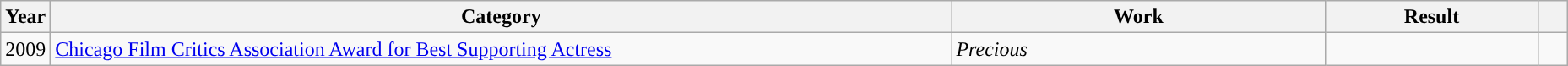<table class="wikitable">
<tr>
<th scope="col" style="width:1em;">Year</th>
<th scope="col" style="width:44em;">Category</th>
<th scope="col" style="width:18em;">Work</th>
<th scope="col" style="width:10em;">Result</th>
<th class="unsortable" style="width:1em;"></th>
</tr>
<tr>
<td>2009</td>
<td><a href='#'>Chicago Film Critics Association Award for Best Supporting Actress</a></td>
<td><em>Precious</em></td>
<td></td>
<td></td>
</tr>
</table>
